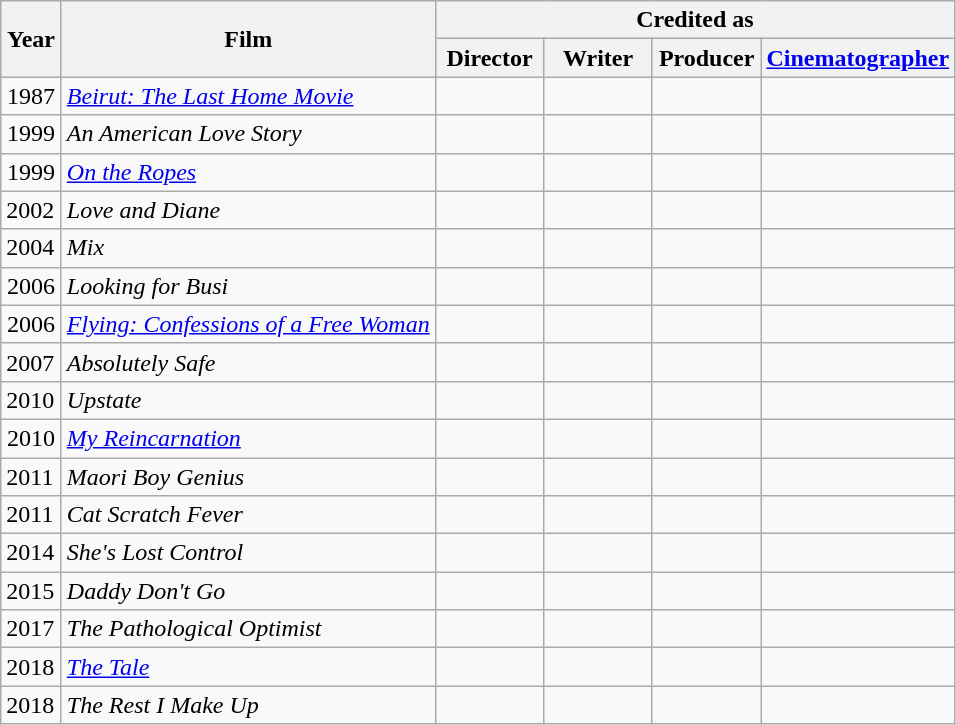<table class="wikitable">
<tr>
<th rowspan="2" style="width:33px;">Year</th>
<th rowspan="2">Film</th>
<th colspan="4">Credited as</th>
</tr>
<tr>
<th width=65>Director</th>
<th width=65>Writer</th>
<th width=65>Producer</th>
<th width=65><a href='#'>Cinematographer</a></th>
</tr>
<tr style="text-align:center;">
<td>1987</td>
<td style="text-align:left;"><em><a href='#'>Beirut: The Last Home Movie</a></em></td>
<td></td>
<td></td>
<td></td>
<td></td>
</tr>
<tr style="text-align:center;">
<td>1999</td>
<td style="text-align:left;"><em>An American Love Story</em></td>
<td></td>
<td></td>
<td></td>
<td></td>
</tr>
<tr style="text-align:center;">
<td>1999</td>
<td style="text-align:left;"><em><a href='#'>On the Ropes</a></em></td>
<td></td>
<td></td>
<td></td>
<td></td>
</tr>
<tr>
<td>2002</td>
<td><em>Love and Diane</em></td>
<td></td>
<td></td>
<td></td>
<td></td>
</tr>
<tr>
<td>2004</td>
<td><em>Mix</em></td>
<td></td>
<td></td>
<td></td>
<td></td>
</tr>
<tr style="text-align:center;">
<td>2006</td>
<td style="text-align:left;"><em>Looking for Busi</em></td>
<td></td>
<td></td>
<td></td>
<td></td>
</tr>
<tr style="text-align:center;">
<td>2006</td>
<td style="text-align:left;"><em><a href='#'>Flying: Confessions of a Free Woman</a></em></td>
<td></td>
<td></td>
<td></td>
<td></td>
</tr>
<tr>
<td>2007</td>
<td><em>Absolutely Safe</em></td>
<td></td>
<td></td>
<td></td>
<td></td>
</tr>
<tr>
<td>2010</td>
<td><em>Upstate</em></td>
<td></td>
<td></td>
<td></td>
<td></td>
</tr>
<tr style="text-align:center;">
<td>2010</td>
<td style="text-align:left;"><em><a href='#'>My Reincarnation</a></em></td>
<td></td>
<td></td>
<td></td>
<td></td>
</tr>
<tr>
<td>2011</td>
<td><em>Maori Boy Genius</em></td>
<td></td>
<td></td>
<td></td>
<td></td>
</tr>
<tr>
<td>2011</td>
<td><em>Cat Scratch Fever</em></td>
<td></td>
<td></td>
<td></td>
<td></td>
</tr>
<tr>
<td>2014</td>
<td><em>She's Lost Control</em></td>
<td></td>
<td></td>
<td></td>
<td></td>
</tr>
<tr>
<td>2015</td>
<td><em>Daddy Don't Go</em></td>
<td></td>
<td></td>
<td></td>
<td></td>
</tr>
<tr>
<td>2017</td>
<td><em>The Pathological Optimist</em></td>
<td></td>
<td></td>
<td></td>
<td></td>
</tr>
<tr>
<td>2018</td>
<td style="text-align:left;"><em><a href='#'>The Tale</a></em></td>
<td></td>
<td></td>
<td></td>
<td></td>
</tr>
<tr>
<td>2018</td>
<td><em>The Rest I Make Up</em></td>
<td></td>
<td></td>
<td></td>
<td></td>
</tr>
</table>
